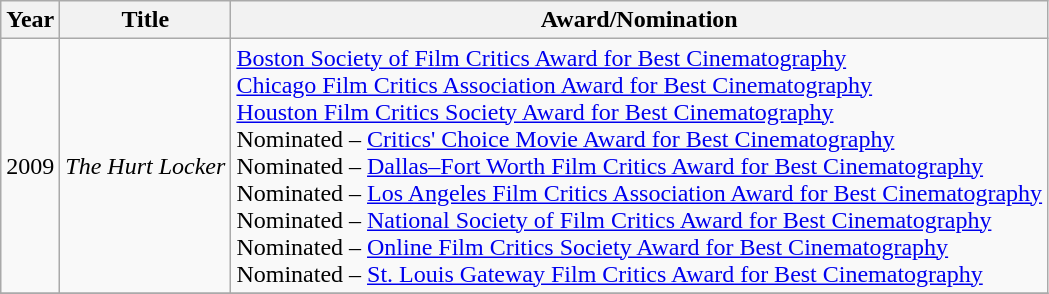<table class="wikitable">
<tr>
<th>Year</th>
<th>Title</th>
<th>Award/Nomination</th>
</tr>
<tr>
<td>2009</td>
<td><em>The Hurt Locker</em></td>
<td><a href='#'>Boston Society of Film Critics Award for Best Cinematography</a><br><a href='#'>Chicago Film Critics Association Award for Best Cinematography</a><br><a href='#'>Houston Film Critics Society Award for Best Cinematography</a><br>Nominated – <a href='#'>Critics' Choice Movie Award for Best Cinematography</a><br>Nominated – <a href='#'>Dallas–Fort Worth Film Critics Award for Best Cinematography</a><br>Nominated – <a href='#'>Los Angeles Film Critics Association Award for Best Cinematography</a><br>Nominated – <a href='#'>National Society of Film Critics Award for Best Cinematography</a><br>Nominated – <a href='#'>Online Film Critics Society Award for Best Cinematography</a><br>Nominated – <a href='#'>St. Louis Gateway Film Critics Award for Best Cinematography</a></td>
</tr>
<tr>
</tr>
</table>
